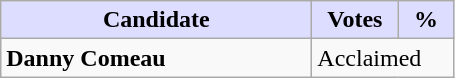<table class="wikitable">
<tr>
<th style="background:#ddf; width:200px;">Candidate</th>
<th style="background:#ddf; width:50px;">Votes</th>
<th style="background:#ddf; width:30px;">%</th>
</tr>
<tr>
<td><strong>Danny Comeau</strong></td>
<td colspan="2">Acclaimed</td>
</tr>
</table>
